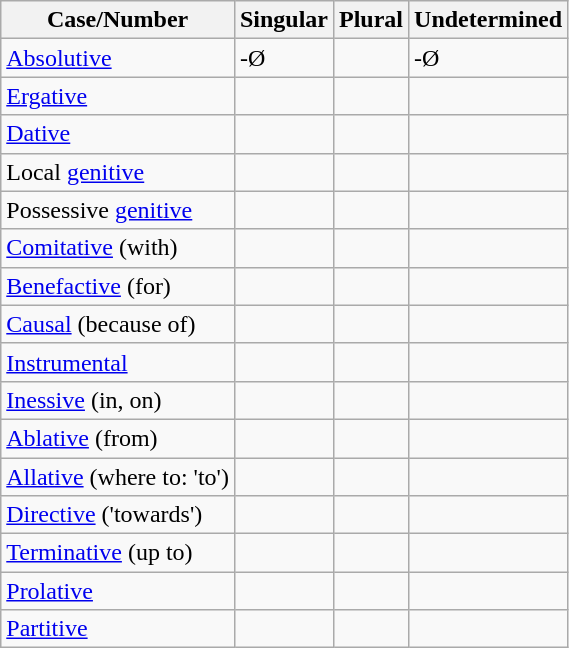<table class="wikitable">
<tr>
<th>Case/Number</th>
<th>Singular</th>
<th>Plural</th>
<th>Undetermined</th>
</tr>
<tr>
<td><a href='#'>Absolutive</a></td>
<td>-Ø</td>
<td></td>
<td>-Ø</td>
</tr>
<tr>
<td><a href='#'>Ergative</a></td>
<td></td>
<td></td>
<td></td>
</tr>
<tr>
<td><a href='#'>Dative</a></td>
<td></td>
<td></td>
<td></td>
</tr>
<tr>
<td>Local <a href='#'>genitive</a></td>
<td></td>
<td></td>
<td></td>
</tr>
<tr>
<td>Possessive <a href='#'>genitive</a></td>
<td></td>
<td></td>
<td></td>
</tr>
<tr>
<td><a href='#'>Comitative</a> (with)</td>
<td></td>
<td></td>
<td></td>
</tr>
<tr>
<td><a href='#'>Benefactive</a> (for)</td>
<td></td>
<td></td>
<td></td>
</tr>
<tr>
<td><a href='#'>Causal</a> (because of)</td>
<td></td>
<td></td>
<td></td>
</tr>
<tr>
<td><a href='#'>Instrumental</a></td>
<td></td>
<td></td>
<td></td>
</tr>
<tr>
<td><a href='#'>Inessive</a> (in, on)</td>
<td></td>
<td></td>
<td></td>
</tr>
<tr>
<td><a href='#'>Ablative</a> (from)</td>
<td></td>
<td></td>
<td></td>
</tr>
<tr>
<td><a href='#'>Allative</a> (where to: 'to')</td>
<td></td>
<td></td>
<td></td>
</tr>
<tr>
<td><a href='#'>Directive</a> ('towards')</td>
<td></td>
<td></td>
<td></td>
</tr>
<tr>
<td><a href='#'>Terminative</a> (up to)</td>
<td></td>
<td></td>
<td></td>
</tr>
<tr>
<td><a href='#'>Prolative</a></td>
<td></td>
<td></td>
<td></td>
</tr>
<tr>
<td><a href='#'>Partitive</a></td>
<td></td>
<td></td>
<td></td>
</tr>
</table>
